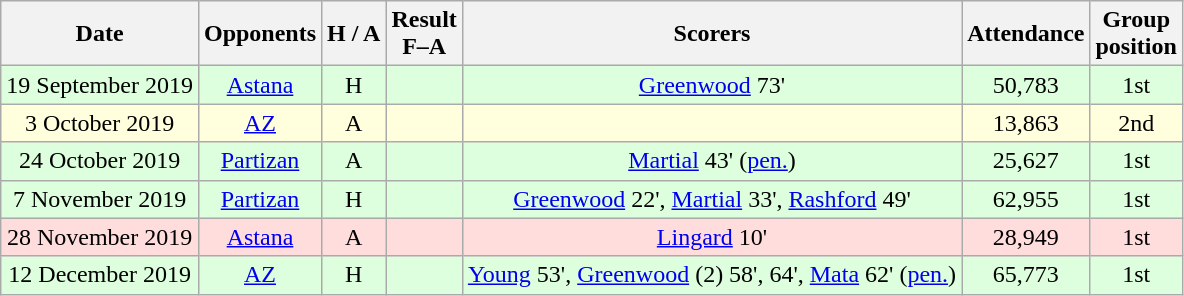<table class="wikitable" style="text-align:center">
<tr>
<th>Date</th>
<th>Opponents</th>
<th>H / A</th>
<th>Result<br>F–A</th>
<th>Scorers</th>
<th>Attendance</th>
<th>Group<br>position</th>
</tr>
<tr style="background:#ddffdd">
<td>19 September 2019</td>
<td><a href='#'>Astana</a></td>
<td>H</td>
<td></td>
<td><a href='#'>Greenwood</a> 73'</td>
<td>50,783</td>
<td>1st</td>
</tr>
<tr style="background:#ffffdd">
<td>3 October 2019</td>
<td><a href='#'>AZ</a></td>
<td>A</td>
<td></td>
<td></td>
<td>13,863</td>
<td>2nd</td>
</tr>
<tr style="background:#ddffdd">
<td>24 October 2019</td>
<td><a href='#'>Partizan</a></td>
<td>A</td>
<td></td>
<td><a href='#'>Martial</a> 43' (<a href='#'>pen.</a>)</td>
<td>25,627</td>
<td>1st</td>
</tr>
<tr style="background:#ddffdd">
<td>7 November 2019</td>
<td><a href='#'>Partizan</a></td>
<td>H</td>
<td></td>
<td><a href='#'>Greenwood</a> 22', <a href='#'>Martial</a> 33', <a href='#'>Rashford</a> 49'</td>
<td>62,955</td>
<td>1st</td>
</tr>
<tr style="background:#ffdddd">
<td>28 November 2019</td>
<td><a href='#'>Astana</a></td>
<td>A</td>
<td></td>
<td><a href='#'>Lingard</a> 10'</td>
<td>28,949</td>
<td>1st</td>
</tr>
<tr style="background:#ddffdd">
<td>12 December 2019</td>
<td><a href='#'>AZ</a></td>
<td>H</td>
<td></td>
<td><a href='#'>Young</a> 53', <a href='#'>Greenwood</a> (2) 58', 64', <a href='#'>Mata</a> 62' (<a href='#'>pen.</a>)</td>
<td>65,773</td>
<td>1st</td>
</tr>
</table>
